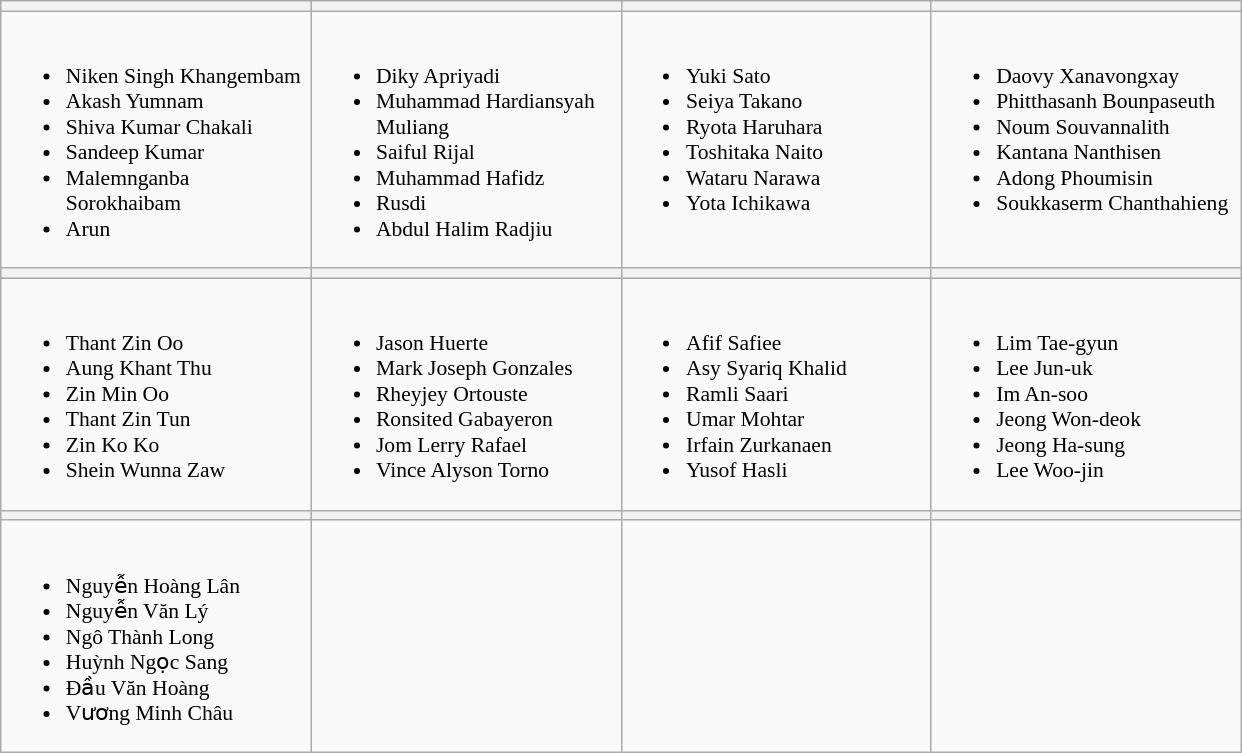<table class="wikitable" style="font-size:90%">
<tr>
<th width=200></th>
<th width=200></th>
<th width=200></th>
<th width=200></th>
</tr>
<tr>
<td valign=top><br><ul><li>Niken Singh Khangembam</li><li>Akash Yumnam</li><li>Shiva Kumar Chakali</li><li>Sandeep Kumar</li><li>Malemnganba Sorokhaibam</li><li>Arun</li></ul></td>
<td valign=top><br><ul><li>Diky Apriyadi</li><li>Muhammad Hardiansyah Muliang</li><li>Saiful Rijal</li><li>Muhammad Hafidz</li><li>Rusdi</li><li>Abdul Halim Radjiu</li></ul></td>
<td valign=top><br><ul><li>Yuki Sato</li><li>Seiya Takano</li><li>Ryota Haruhara</li><li>Toshitaka Naito</li><li>Wataru Narawa</li><li>Yota Ichikawa</li></ul></td>
<td valign=top><br><ul><li>Daovy Xanavongxay</li><li>Phitthasanh Bounpaseuth</li><li>Noum Souvannalith</li><li>Kantana Nanthisen</li><li>Adong Phoumisin</li><li>Soukkaserm Chanthahieng</li></ul></td>
</tr>
<tr>
<th></th>
<th></th>
<th></th>
<th></th>
</tr>
<tr>
<td valign=top><br><ul><li>Thant Zin Oo</li><li>Aung Khant Thu</li><li>Zin Min Oo</li><li>Thant Zin Tun</li><li>Zin Ko Ko</li><li>Shein Wunna Zaw</li></ul></td>
<td valign=top><br><ul><li>Jason Huerte</li><li>Mark Joseph Gonzales</li><li>Rheyjey Ortouste</li><li>Ronsited Gabayeron</li><li>Jom Lerry Rafael</li><li>Vince Alyson Torno</li></ul></td>
<td valign=top><br><ul><li>Afif Safiee</li><li>Asy Syariq Khalid</li><li>Ramli Saari</li><li>Umar Mohtar</li><li>Irfain Zurkanaen</li><li>Yusof Hasli</li></ul></td>
<td valign=top><br><ul><li>Lim Tae-gyun</li><li>Lee Jun-uk</li><li>Im An-soo</li><li>Jeong Won-deok</li><li>Jeong Ha-sung</li><li>Lee Woo-jin</li></ul></td>
</tr>
<tr>
<th></th>
<th></th>
<th></th>
<th></th>
</tr>
<tr>
<td valign=top><br><ul><li>Nguyễn Hoàng Lân</li><li>Nguyễn Văn Lý</li><li>Ngô Thành Long</li><li>Huỳnh Ngọc Sang</li><li>Đầu Văn Hoàng</li><li>Vương Minh Châu</li></ul></td>
<td valign=top></td>
<td valign=top></td>
<td valign=top></td>
</tr>
</table>
